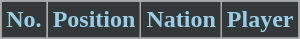<table class="wikitable sortable">
<tr>
<th style="background:#353839; color:#9acee6;" scope="col">No.</th>
<th style="background:#353839; color:#9acee6;" scope="col">Position</th>
<th style="background:#353839; color:#9acee6;" scope="col">Nation</th>
<th style="background:#353839; color:#9acee6;" scope="col">Player</th>
</tr>
<tr>
</tr>
</table>
